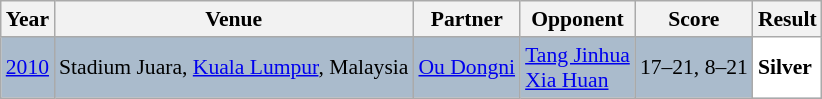<table class="sortable wikitable" style="font-size: 90%;">
<tr>
<th>Year</th>
<th>Venue</th>
<th>Partner</th>
<th>Opponent</th>
<th>Score</th>
<th>Result</th>
</tr>
<tr style="background:#AABBCC">
<td align="center"><a href='#'>2010</a></td>
<td align="left">Stadium Juara, <a href='#'>Kuala Lumpur</a>, Malaysia</td>
<td align="left"> <a href='#'>Ou Dongni</a></td>
<td align="left"> <a href='#'>Tang Jinhua</a><br> <a href='#'>Xia Huan</a></td>
<td align="left">17–21, 8–21</td>
<td style="text-align:left; background:white"> <strong>Silver</strong></td>
</tr>
</table>
